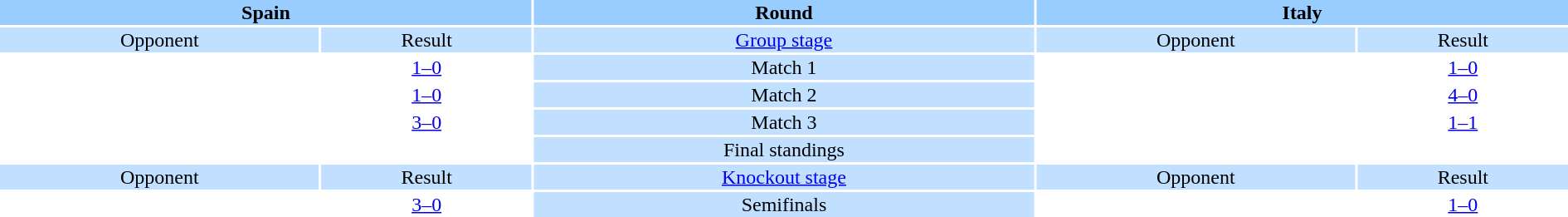<table style="width:100%; text-align:center;">
<tr style="vertical-align:top; background:#9cf;">
<th colspan=2 style="width:1*">Spain</th>
<th>Round</th>
<th colspan=2 style="width:1*">Italy</th>
</tr>
<tr style="vertical-align:top; background:#c1e0ff;">
<td>Opponent</td>
<td>Result</td>
<td><a href='#'>Group stage</a></td>
<td>Opponent</td>
<td>Result</td>
</tr>
<tr>
<td align=left></td>
<td><a href='#'>1–0</a></td>
<td style="background:#c1e0ff;">Match 1</td>
<td align=left></td>
<td><a href='#'>1–0</a></td>
</tr>
<tr>
<td align=left></td>
<td><a href='#'>1–0</a></td>
<td style="background:#c1e0ff;">Match 2</td>
<td align=left></td>
<td><a href='#'>4–0</a></td>
</tr>
<tr>
<td align=left></td>
<td><a href='#'>3–0</a></td>
<td style="background:#c1e0ff;">Match 3</td>
<td align=left></td>
<td><a href='#'>1–1</a></td>
</tr>
<tr>
<td colspan="2" style="text-align:center;"><div><br></div></td>
<td style="background:#c1e0ff;">Final standings</td>
<td colspan="2" style="text-align:center;"><div><br></div></td>
</tr>
<tr style="vertical-align:top; background:#c1e0ff;">
<td>Opponent</td>
<td>Result</td>
<td><a href='#'>Knockout stage</a></td>
<td>Opponent</td>
<td>Result</td>
</tr>
<tr>
<td align=left></td>
<td><a href='#'>3–0</a></td>
<td style="background:#c1e0ff;">Semifinals</td>
<td align=left></td>
<td><a href='#'>1–0</a></td>
</tr>
</table>
